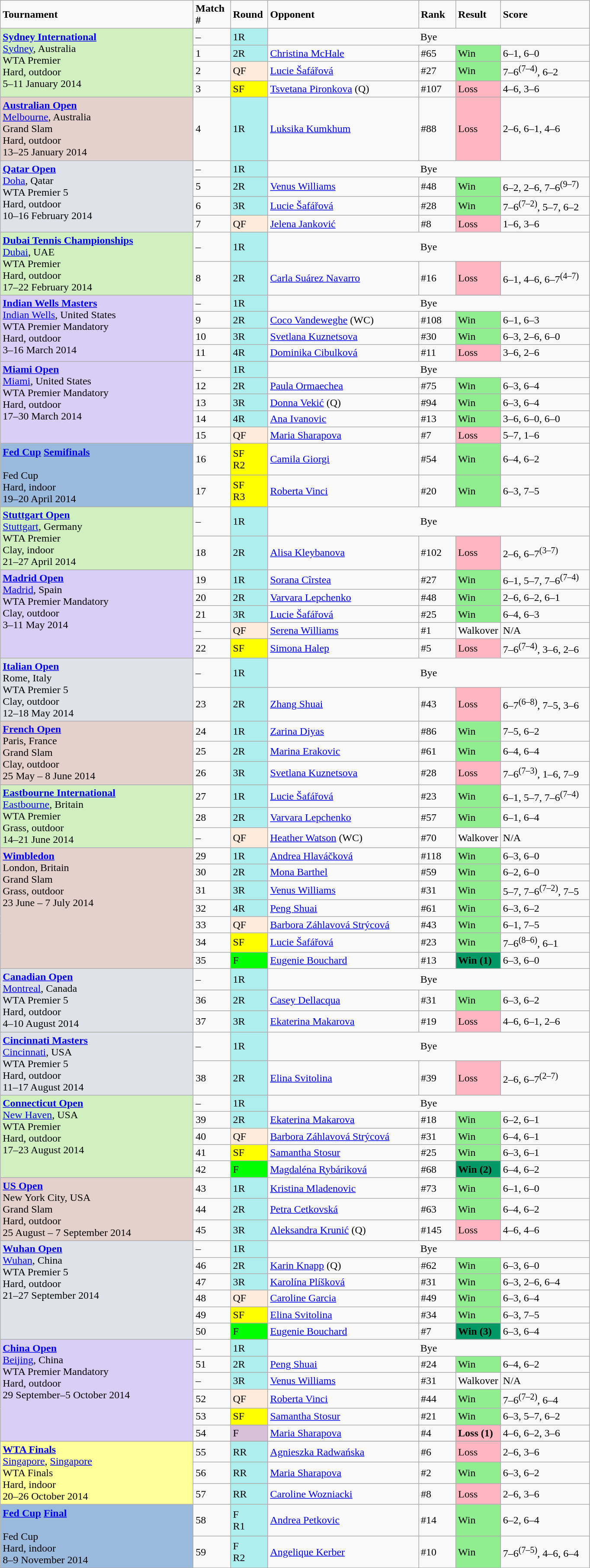<table class="wikitable">
<tr style="font-weight:bold">
<td style="width:290px;">Tournament</td>
<td style="width:50px;">Match #</td>
<td style="width:50px;">Round</td>
<td style="width:225px;">Opponent</td>
<td style="width:50px;">Rank</td>
<td style="width:50px;">Result</td>
<td style="width:130px;">Score</td>
</tr>
<tr>
<td rowspan="4" style="background:#d0f0c0; text-align:left; vertical-align:top;"><strong><a href='#'>Sydney International</a></strong><br> <a href='#'>Sydney</a>, Australia<br>WTA Premier<br>Hard, outdoor<br>5–11 January 2014</td>
<td>–</td>
<td style="background:#afeeee;">1R</td>
<td colspan="5" align="center">Bye</td>
</tr>
<tr>
<td>1</td>
<td style="background:#afeeee;">2R</td>
<td> <a href='#'>Christina McHale</a></td>
<td>#65</td>
<td bgcolor=lightgreen>Win</td>
<td>6–1, 6–0</td>
</tr>
<tr>
<td>2</td>
<td style="background:#ffebdc;">QF</td>
<td> <a href='#'>Lucie Šafářová</a></td>
<td>#27</td>
<td bgcolor=lightgreen>Win</td>
<td>7–6<sup>(7–4)</sup>, 6–2</td>
</tr>
<tr>
<td>3</td>
<td style="background:yellow;">SF</td>
<td> <a href='#'>Tsvetana Pironkova</a> (Q)</td>
<td>#107</td>
<td bgcolor=lightpink>Loss</td>
<td>4–6, 3–6</td>
</tr>
<tr>
<td rowspan="1" style="background:#e5d1cb; text-align:left; vertical-align:top;"><strong><a href='#'>Australian Open</a></strong><br> <a href='#'>Melbourne</a>, Australia<br>Grand Slam<br>Hard, outdoor<br>13–25 January 2014</td>
<td>4</td>
<td style="background:#afeeee;">1R</td>
<td> <a href='#'>Luksika Kumkhum</a></td>
<td>#88</td>
<td bgcolor=lightpink>Loss</td>
<td>2–6, 6–1, 4–6</td>
</tr>
<tr>
<td rowspan="4" style="background:#dfe2e9; text-align:left; vertical-align:top;"><strong><a href='#'>Qatar Open</a></strong><br><a href='#'>Doha</a>, Qatar<br>WTA Premier 5<br>Hard, outdoor<br>10–16 February 2014</td>
<td>–</td>
<td style="background:#afeeee;">1R</td>
<td colspan="5" align="center">Bye</td>
</tr>
<tr>
<td>5</td>
<td style="background:#afeeee;">2R</td>
<td> <a href='#'>Venus Williams</a></td>
<td>#48</td>
<td bgcolor=lightgreen>Win</td>
<td>6–2, 2–6, 7–6<sup>(9–7)</sup></td>
</tr>
<tr>
<td>6</td>
<td style="background:#afeeee;">3R</td>
<td> <a href='#'>Lucie Šafářová</a></td>
<td>#28</td>
<td bgcolor=lightgreen>Win</td>
<td>7–6<sup>(7–2)</sup>, 5–7, 6–2</td>
</tr>
<tr>
<td>7</td>
<td style="background:#ffebdc;">QF</td>
<td> <a href='#'>Jelena Janković</a></td>
<td>#8</td>
<td bgcolor=lightpink>Loss</td>
<td>1–6, 3–6</td>
</tr>
<tr>
<td rowspan="2" style="background:#d0f0c0;; text-align:left; vertical-align:top;"><strong><a href='#'>Dubai Tennis Championships</a></strong><br> <a href='#'>Dubai</a>, UAE<br>WTA Premier<br>Hard, outdoor<br>17–22 February 2014</td>
<td>–</td>
<td style="background:#afeeee;">1R</td>
<td colspan="5" align="center">Bye</td>
</tr>
<tr>
<td>8</td>
<td style="background:#afeeee;">2R</td>
<td> <a href='#'>Carla Suárez Navarro</a></td>
<td>#16</td>
<td bgcolor=lightpink>Loss</td>
<td>6–1, 4–6, 6–7<sup>(4–7)</sup></td>
</tr>
<tr>
<td rowspan="4" style="background:#D8CEF6; text-align:left; vertical-align:top;"><strong><a href='#'>Indian Wells Masters</a></strong><br> <a href='#'>Indian Wells</a>, United States<br>WTA Premier Mandatory<br>Hard, outdoor<br>3–16 March 2014</td>
<td>–</td>
<td style="background:#afeeee;">1R</td>
<td colspan="5" align="center">Bye</td>
</tr>
<tr>
<td>9</td>
<td style="background:#afeeee;">2R</td>
<td> <a href='#'>Coco Vandeweghe</a> (WC)</td>
<td>#108</td>
<td bgcolor=lightgreen>Win</td>
<td>6–1, 6–3</td>
</tr>
<tr>
<td>10</td>
<td style="background:#afeeee;">3R</td>
<td> <a href='#'>Svetlana Kuznetsova</a></td>
<td>#30</td>
<td bgcolor=lightgreen>Win</td>
<td>6–3, 2–6, 6–0</td>
</tr>
<tr>
<td>11</td>
<td style="background:#afeeee;">4R</td>
<td> <a href='#'>Dominika Cibulková</a></td>
<td>#11</td>
<td bgcolor=lightpink>Loss</td>
<td>3–6, 2–6</td>
</tr>
<tr>
<td rowspan="5" style="background:#D8CEF6; text-align:left; vertical-align:top;"><strong><a href='#'>Miami Open</a></strong><br> <a href='#'>Miami</a>, United States<br>WTA Premier Mandatory<br>Hard, outdoor<br>17–30 March 2014</td>
<td>–</td>
<td style="background:#afeeee;">1R</td>
<td colspan="5" align="center">Bye</td>
</tr>
<tr>
<td>12</td>
<td style="background:#afeeee;">2R</td>
<td> <a href='#'>Paula Ormaechea</a></td>
<td>#75</td>
<td bgcolor=lightgreen>Win</td>
<td>6–3, 6–4</td>
</tr>
<tr>
<td>13</td>
<td style="background:#afeeee;">3R</td>
<td> <a href='#'>Donna Vekić</a> (Q)</td>
<td>#94</td>
<td bgcolor=lightgreen>Win</td>
<td>6–3, 6–4</td>
</tr>
<tr>
<td>14</td>
<td style="background:#afeeee;">4R</td>
<td> <a href='#'>Ana Ivanovic</a></td>
<td>#13</td>
<td bgcolor=lightgreen>Win</td>
<td>3–6, 6–0, 6–0</td>
</tr>
<tr>
<td>15</td>
<td style="background:#ffebdc;">QF</td>
<td> <a href='#'>Maria Sharapova</a></td>
<td>#7</td>
<td bgcolor=lightpink>Loss</td>
<td>5–7, 1–6</td>
</tr>
<tr>
<td rowspan="2" style="background:#99badd; text-align:left; vertical-align:top;"><strong><a href='#'>Fed Cup</a> <a href='#'>Semifinals</a></strong> <br>  <br> Fed Cup <br> Hard, indoor <br> 19–20 April 2014</td>
<td>16</td>
<td style="background:yellow;">SF<br>R2</td>
<td> <a href='#'>Camila Giorgi</a></td>
<td>#54</td>
<td bgcolor=lightgreen>Win</td>
<td>6–4, 6–2</td>
</tr>
<tr>
<td>17</td>
<td style="background:yellow;">SF<br>R3</td>
<td> <a href='#'>Roberta Vinci</a></td>
<td>#20</td>
<td bgcolor=lightgreen>Win</td>
<td>6–3, 7–5</td>
</tr>
<tr>
<td rowspan="2" style="background:#d0f0c0; text-align:left; vertical-align:top;"><strong><a href='#'>Stuttgart Open</a></strong><br><a href='#'>Stuttgart</a>, Germany<br>WTA Premier<br>Clay, indoor<br>21–27 April 2014</td>
<td>–</td>
<td style="background:#afeeee;">1R</td>
<td colspan="5" align="center">Bye</td>
</tr>
<tr>
<td>18</td>
<td style="background:#afeeee;">2R</td>
<td> <a href='#'>Alisa Kleybanova</a></td>
<td>#102</td>
<td bgcolor=lightpink>Loss</td>
<td>2–6, 6–7<sup>(3–7)</sup></td>
</tr>
<tr>
<td rowspan="5" style="background:#D8CEF6; text-align:left; vertical-align:top;"><strong><a href='#'>Madrid Open</a></strong><br><a href='#'>Madrid</a>, Spain<br>WTA Premier Mandatory<br>Clay, outdoor<br>3–11 May 2014</td>
<td>19</td>
<td style="background:#afeeee;">1R</td>
<td> <a href='#'>Sorana Cîrstea</a></td>
<td>#27</td>
<td bgcolor=lightgreen>Win</td>
<td>6–1, 5–7, 7–6<sup>(7–4)</sup></td>
</tr>
<tr>
<td>20</td>
<td style="background:#afeeee;">2R</td>
<td> <a href='#'>Varvara Lepchenko</a></td>
<td>#48</td>
<td bgcolor=lightgreen>Win</td>
<td>2–6, 6–2, 6–1</td>
</tr>
<tr>
<td>21</td>
<td style="background:#afeeee;">3R</td>
<td> <a href='#'>Lucie Šafářová</a></td>
<td>#25</td>
<td bgcolor=lightgreen>Win</td>
<td>6–4, 6–3</td>
</tr>
<tr>
<td>–</td>
<td style="background:#ffebdc;">QF</td>
<td> <a href='#'>Serena Williams</a></td>
<td>#1</td>
<td>Walkover</td>
<td>N/A</td>
</tr>
<tr>
<td>22</td>
<td style="background:yellow;">SF</td>
<td> <a href='#'>Simona Halep</a></td>
<td>#5</td>
<td bgcolor=lightpink>Loss</td>
<td>7–6<sup>(7–4)</sup>, 3–6, 2–6</td>
</tr>
<tr>
<td rowspan="2" style="background:#dfe2e9; text-align:left; vertical-align:top;"><strong><a href='#'>Italian Open</a></strong><br>Rome, Italy<br>WTA Premier 5<br>Clay, outdoor<br>12–18 May 2014</td>
<td>–</td>
<td style="background:#afeeee;">1R</td>
<td colspan="5" align="center">Bye</td>
</tr>
<tr>
<td>23</td>
<td style="background:#afeeee;">2R</td>
<td> <a href='#'>Zhang Shuai</a></td>
<td>#43</td>
<td bgcolor=lightpink>Loss</td>
<td>6–7<sup>(6–8)</sup>, 7–5, 3–6</td>
</tr>
<tr>
<td rowspan="3" style="background:#e5d1cb; text-align:left; vertical-align:top;"><strong><a href='#'>French Open</a></strong><br> Paris, France<br>Grand Slam<br>Clay, outdoor<br>25 May – 8 June 2014</td>
<td>24</td>
<td style="background:#afeeee;">1R</td>
<td> <a href='#'>Zarina Diyas</a></td>
<td>#86</td>
<td bgcolor=lightgreen>Win</td>
<td>7–5, 6–2</td>
</tr>
<tr>
<td>25</td>
<td style="background:#afeeee;">2R</td>
<td> <a href='#'>Marina Erakovic</a></td>
<td>#61</td>
<td bgcolor=lightgreen>Win</td>
<td>6–4, 6–4</td>
</tr>
<tr>
<td>26</td>
<td style="background:#afeeee;">3R</td>
<td> <a href='#'>Svetlana Kuznetsova</a></td>
<td>#28</td>
<td bgcolor=lightpink>Loss</td>
<td>7–6<sup>(7–3)</sup>, 1–6, 7–9</td>
</tr>
<tr>
<td rowspan="3" style="background:#d0f0c0; text-align:left; vertical-align:top;"><strong><a href='#'>Eastbourne International</a></strong><br><a href='#'>Eastbourne</a>, Britain<br>WTA Premier<br>Grass, outdoor<br>14–21 June 2014</td>
<td>27</td>
<td style="background:#afeeee;">1R</td>
<td> <a href='#'>Lucie Šafářová</a></td>
<td>#23</td>
<td bgcolor=lightgreen>Win</td>
<td>6–1, 5–7, 7–6<sup>(7–4)</sup></td>
</tr>
<tr>
<td>28</td>
<td style="background:#afeeee;">2R</td>
<td> <a href='#'>Varvara Lepchenko</a></td>
<td>#57</td>
<td bgcolor=lightgreen>Win</td>
<td>6–1, 6–4</td>
</tr>
<tr>
<td>–</td>
<td style="background:#ffebdc;">QF</td>
<td> <a href='#'>Heather Watson</a> (WC)</td>
<td>#70</td>
<td>Walkover</td>
<td>N/A</td>
</tr>
<tr>
<td rowspan="7" style="background:#e5d1cb; text-align:left; vertical-align:top;"><strong><a href='#'>Wimbledon</a></strong><br> London, Britain<br>Grand Slam<br>Grass, outdoor<br>23 June – 7 July 2014</td>
<td>29</td>
<td style="background:#afeeee;">1R</td>
<td> <a href='#'>Andrea Hlaváčková</a></td>
<td>#118</td>
<td bgcolor=lightgreen>Win</td>
<td>6–3, 6–0</td>
</tr>
<tr>
<td>30</td>
<td style="background:#afeeee;">2R</td>
<td> <a href='#'>Mona Barthel</a></td>
<td>#59</td>
<td bgcolor=lightgreen>Win</td>
<td>6–2, 6–0</td>
</tr>
<tr>
<td>31</td>
<td style="background:#afeeee;">3R</td>
<td> <a href='#'>Venus Williams</a></td>
<td>#31</td>
<td bgcolor=lightgreen>Win</td>
<td>5–7, 7–6<sup>(7–2)</sup>, 7–5</td>
</tr>
<tr>
<td>32</td>
<td style="background:#afeeee;">4R</td>
<td> <a href='#'>Peng Shuai</a></td>
<td>#61</td>
<td bgcolor=lightgreen>Win</td>
<td>6–3, 6–2</td>
</tr>
<tr>
<td>33</td>
<td style="background:#ffebdc;">QF</td>
<td> <a href='#'>Barbora Záhlavová Strýcová</a></td>
<td>#43</td>
<td bgcolor=lightgreen>Win</td>
<td>6–1, 7–5</td>
</tr>
<tr>
<td>34</td>
<td style="background:yellow;">SF</td>
<td> <a href='#'>Lucie Šafářová</a></td>
<td>#23</td>
<td bgcolor=lightgreen>Win</td>
<td>7–6<sup>(8–6)</sup>, 6–1</td>
</tr>
<tr>
<td>35</td>
<td style="background:lime;">F</td>
<td> <a href='#'>Eugenie Bouchard</a></td>
<td>#13</td>
<td bgcolor=#009966><strong>Win (1)</strong></td>
<td>6–3, 6–0</td>
</tr>
<tr>
<td rowspan="3" style="background:#dfe2e9; text-align:left; vertical-align:top;"><strong><a href='#'>Canadian Open</a></strong><br> <a href='#'>Montreal</a>, Canada<br>WTA Premier 5<br>Hard, outdoor<br>4–10 August 2014</td>
<td>–</td>
<td style="background:#afeeee;">1R</td>
<td colspan=4 align="center">Bye</td>
</tr>
<tr>
<td>36</td>
<td style="background:#afeeee;">2R</td>
<td> <a href='#'>Casey Dellacqua</a></td>
<td>#31</td>
<td bgcolor=lightgreen>Win</td>
<td>6–3, 6–2</td>
</tr>
<tr>
<td>37</td>
<td style="background:#afeeee;">3R</td>
<td> <a href='#'>Ekaterina Makarova</a></td>
<td>#19</td>
<td bgcolor=lightpink>Loss</td>
<td>4–6, 6–1, 2–6</td>
</tr>
<tr>
<td rowspan="2" style="background:#dfe2e9; text-align:left; vertical-align:top;"><strong><a href='#'>Cincinnati Masters</a></strong><br><a href='#'>Cincinnati</a>, USA<br>WTA Premier 5<br>Hard, outdoor<br>11–17 August 2014</td>
<td>–</td>
<td style="background:#afeeee;">1R</td>
<td colspan="5" align="center">Bye</td>
</tr>
<tr>
<td>38</td>
<td style="background:#afeeee;">2R</td>
<td> <a href='#'>Elina Svitolina</a></td>
<td>#39</td>
<td bgcolor=lightpink>Loss</td>
<td>2–6, 6–7<sup>(2–7)</sup></td>
</tr>
<tr>
<td rowspan="5" style="background:#d0f0c0; text-align:left; vertical-align:top;"><strong><a href='#'>Connecticut Open</a></strong><br><a href='#'>New Haven</a>, USA<br>WTA Premier<br>Hard, outdoor<br>17–23 August 2014</td>
<td>–</td>
<td style="background:#afeeee;">1R</td>
<td colspan="5" align="center">Bye</td>
</tr>
<tr>
<td>39</td>
<td style="background:#afeeee;">2R</td>
<td> <a href='#'>Ekaterina Makarova</a></td>
<td>#18</td>
<td bgcolor=lightgreen>Win</td>
<td>6–2, 6–1</td>
</tr>
<tr>
<td>40</td>
<td style="background:#ffebdc;">QF</td>
<td> <a href='#'>Barbora Záhlavová Strýcová</a></td>
<td>#31</td>
<td bgcolor=lightgreen>Win</td>
<td>6–4, 6–1</td>
</tr>
<tr>
<td>41</td>
<td style="background:yellow;">SF</td>
<td> <a href='#'>Samantha Stosur</a></td>
<td>#25</td>
<td bgcolor=lightgreen>Win</td>
<td>6–3, 6–1</td>
</tr>
<tr>
<td>42</td>
<td style="background:lime;">F</td>
<td> <a href='#'>Magdaléna Rybáriková</a></td>
<td>#68</td>
<td bgcolor=#009966><strong>Win (2)</strong></td>
<td>6–4, 6–2</td>
</tr>
<tr>
<td rowspan="3" style="background:#e5d1cb; text-align:left; vertical-align:top;"><strong><a href='#'>US Open</a></strong><br> New York City, USA<br>Grand Slam<br>Hard, outdoor<br>25 August – 7 September 2014</td>
<td>43</td>
<td style="background:#afeeee;">1R</td>
<td> <a href='#'>Kristina Mladenovic</a></td>
<td>#73</td>
<td bgcolor=lightgreen>Win</td>
<td>6–1, 6–0</td>
</tr>
<tr>
<td>44</td>
<td style="background:#afeeee;">2R</td>
<td> <a href='#'>Petra Cetkovská</a></td>
<td>#63</td>
<td bgcolor=lightgreen>Win</td>
<td>6–4, 6–2</td>
</tr>
<tr>
<td>45</td>
<td style="background:#afeeee;">3R</td>
<td> <a href='#'>Aleksandra Krunić</a> (Q)</td>
<td>#145</td>
<td bgcolor=lightpink>Loss</td>
<td>4–6, 4–6</td>
</tr>
<tr>
<td rowspan="6" style="background:#dfe2e9; text-align:left; vertical-align:top;"><strong><a href='#'>Wuhan Open</a></strong><br> <a href='#'>Wuhan</a>, China<br>WTA Premier 5<br>Hard, outdoor<br>21–27 September 2014</td>
<td>–</td>
<td style="background:#afeeee;">1R</td>
<td colspan=4 align="center">Bye</td>
</tr>
<tr>
<td>46</td>
<td style="background:#afeeee;">2R</td>
<td> <a href='#'>Karin Knapp</a> (Q)</td>
<td>#62</td>
<td bgcolor=lightgreen>Win</td>
<td>6–3, 6–0</td>
</tr>
<tr>
<td>47</td>
<td style="background:#afeeee;">3R</td>
<td> <a href='#'>Karolína Plíšková</a></td>
<td>#31</td>
<td bgcolor=lightgreen>Win</td>
<td>6–3, 2–6, 6–4</td>
</tr>
<tr>
<td>48</td>
<td style="background:#ffebdc;">QF</td>
<td> <a href='#'>Caroline Garcia</a></td>
<td>#49</td>
<td bgcolor=lightgreen>Win</td>
<td>6–3, 6–4</td>
</tr>
<tr>
<td>49</td>
<td style="background:yellow;">SF</td>
<td> <a href='#'>Elina Svitolina</a></td>
<td>#34</td>
<td bgcolor=lightgreen>Win</td>
<td>6–3, 7–5</td>
</tr>
<tr>
<td>50</td>
<td style="background:lime;">F</td>
<td> <a href='#'>Eugenie Bouchard</a></td>
<td>#7</td>
<td bgcolor=#009966><strong>Win (3)</strong></td>
<td>6–3, 6–4</td>
</tr>
<tr>
<td rowspan="6" style="background:#D8CEF6; text-align:left; vertical-align:top;"><strong><a href='#'>China Open</a></strong><br> <a href='#'>Beijing</a>, China<br>WTA Premier Mandatory<br>Hard, outdoor<br>29 September–5 October 2014</td>
<td>–</td>
<td style="background:#afeeee;">1R</td>
<td colspan=4 align="center">Bye</td>
</tr>
<tr>
<td>51</td>
<td style="background:#afeeee;">2R</td>
<td> <a href='#'>Peng Shuai</a></td>
<td>#24</td>
<td bgcolor=lightgreen>Win</td>
<td>6–4, 6–2</td>
</tr>
<tr>
<td>–</td>
<td style="background:#afeeee;">3R</td>
<td> <a href='#'>Venus Williams</a></td>
<td>#31</td>
<td>Walkover</td>
<td>N/A</td>
</tr>
<tr>
<td>52</td>
<td style="background:#ffebdc;">QF</td>
<td> <a href='#'>Roberta Vinci</a></td>
<td>#44</td>
<td bgcolor=lightgreen>Win</td>
<td>7–6<sup>(7–2)</sup>, 6–4</td>
</tr>
<tr>
<td>53</td>
<td style="background:yellow;">SF</td>
<td> <a href='#'>Samantha Stosur</a></td>
<td>#21</td>
<td bgcolor=lightgreen>Win</td>
<td>6–3, 5–7, 6–2</td>
</tr>
<tr>
<td>54</td>
<td style="background:thistle;">F</td>
<td> <a href='#'>Maria Sharapova</a></td>
<td>#4</td>
<td bgcolor=lightpink><strong>Loss (1)</strong></td>
<td>4–6, 6–2, 3–6</td>
</tr>
<tr>
<td rowspan="4" style="background:#FFFF99; text-align:left; vertical-align:top;"><strong><a href='#'>WTA Finals</a></strong><br><a href='#'>Singapore</a>, <a href='#'>Singapore</a><br>WTA Finals<br>Hard, indoor<br>20–26 October 2014</td>
</tr>
<tr>
<td>55</td>
<td style="background:#afeeee;">RR</td>
<td> <a href='#'>Agnieszka Radwańska</a></td>
<td>#6</td>
<td bgcolor=lightpink>Loss</td>
<td>2–6, 3–6</td>
</tr>
<tr>
<td>56</td>
<td style="background:#afeeee;">RR</td>
<td> <a href='#'>Maria Sharapova</a></td>
<td>#2</td>
<td bgcolor=lightgreen>Win</td>
<td>6–3, 6–2</td>
</tr>
<tr>
<td>57</td>
<td style="background:#afeeee;">RR</td>
<td> <a href='#'>Caroline Wozniacki</a></td>
<td>#8</td>
<td bgcolor=lightpink>Loss</td>
<td>2–6, 3–6</td>
</tr>
<tr>
<td rowspan="2" style="background:#99badd; text-align:left; vertical-align:top;"><strong><a href='#'>Fed Cup</a> <a href='#'>Final</a></strong> <br>  <br> Fed Cup <br> Hard, indoor <br> 8–9 November 2014</td>
<td>58</td>
<td style="background:#afeeee;">F<br>R1</td>
<td> <a href='#'>Andrea Petkovic</a></td>
<td>#14</td>
<td bgcolor=lightgreen>Win</td>
<td>6–2, 6–4</td>
</tr>
<tr>
<td>59</td>
<td style="background:#afeeee;">F<br>R2</td>
<td> <a href='#'>Angelique Kerber</a></td>
<td>#10</td>
<td bgcolor=lightgreen>Win</td>
<td>7–6<sup>(7–5)</sup>, 4–6, 6–4</td>
</tr>
<tr>
</tr>
</table>
